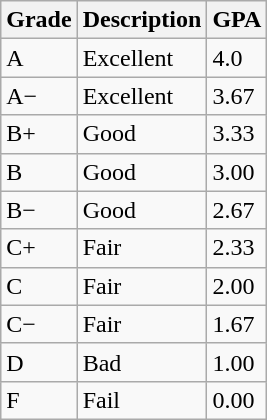<table class="wikitable">
<tr>
<th>Grade</th>
<th>Description</th>
<th>GPA</th>
</tr>
<tr>
<td>A</td>
<td>Excellent</td>
<td>4.0</td>
</tr>
<tr>
<td>A−</td>
<td>Excellent</td>
<td>3.67</td>
</tr>
<tr>
<td>B+</td>
<td>Good</td>
<td>3.33</td>
</tr>
<tr>
<td>B</td>
<td>Good</td>
<td>3.00</td>
</tr>
<tr>
<td>B−</td>
<td>Good</td>
<td>2.67</td>
</tr>
<tr>
<td>C+</td>
<td>Fair</td>
<td>2.33</td>
</tr>
<tr>
<td>C</td>
<td>Fair</td>
<td>2.00</td>
</tr>
<tr>
<td>C−</td>
<td>Fair</td>
<td>1.67</td>
</tr>
<tr>
<td>D</td>
<td>Bad</td>
<td>1.00</td>
</tr>
<tr>
<td>F</td>
<td>Fail</td>
<td>0.00</td>
</tr>
</table>
